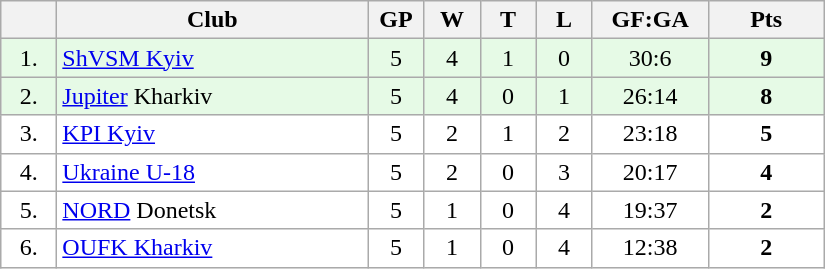<table class="wikitable">
<tr>
<th width="30"></th>
<th width="200">Club</th>
<th width="30">GP</th>
<th width="30">W</th>
<th width="30">T</th>
<th width="30">L</th>
<th width="70">GF:GA</th>
<th width="70">Pts</th>
</tr>
<tr bgcolor="#e6fae6" align="center">
<td>1.</td>
<td align="left"><a href='#'>ShVSM Kyiv</a></td>
<td>5</td>
<td>4</td>
<td>1</td>
<td>0</td>
<td>30:6</td>
<td><strong>9</strong></td>
</tr>
<tr bgcolor="#e6fae6" align="center">
<td>2.</td>
<td align="left"><a href='#'>Jupiter</a> Kharkiv</td>
<td>5</td>
<td>4</td>
<td>0</td>
<td>1</td>
<td>26:14</td>
<td><strong>8</strong></td>
</tr>
<tr bgcolor="#FFFFFF" align="center">
<td>3.</td>
<td align="left"><a href='#'>KPI Kyiv</a></td>
<td>5</td>
<td>2</td>
<td>1</td>
<td>2</td>
<td>23:18</td>
<td><strong>5</strong></td>
</tr>
<tr bgcolor="#FFFFFF" align="center">
<td>4.</td>
<td align="left"><a href='#'>Ukraine U-18</a></td>
<td>5</td>
<td>2</td>
<td>0</td>
<td>3</td>
<td>20:17</td>
<td><strong>4</strong></td>
</tr>
<tr bgcolor="#FFFFFF" align="center">
<td>5.</td>
<td align="left"><a href='#'>NORD</a> Donetsk</td>
<td>5</td>
<td>1</td>
<td>0</td>
<td>4</td>
<td>19:37</td>
<td><strong>2</strong></td>
</tr>
<tr bgcolor="#FFFFFF" align="center">
<td>6.</td>
<td align="left"><a href='#'>OUFK Kharkiv</a></td>
<td>5</td>
<td>1</td>
<td>0</td>
<td>4</td>
<td>12:38</td>
<td><strong>2</strong></td>
</tr>
</table>
